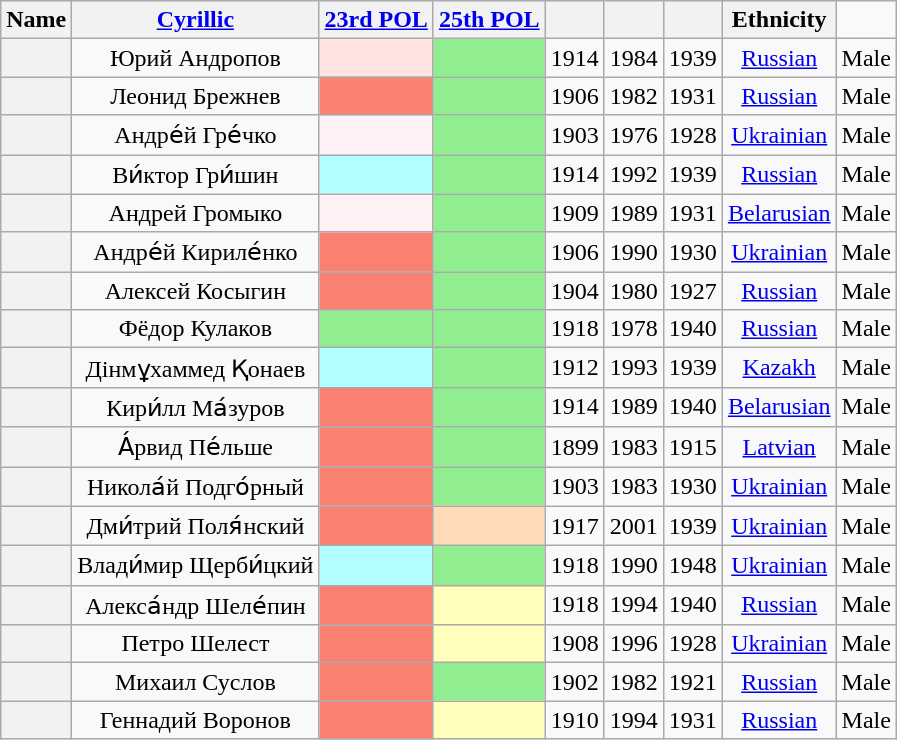<table class="wikitable sortable" style=text-align:center>
<tr>
<th scope="col">Name</th>
<th scope="col" class="unsortable"><a href='#'>Cyrillic</a></th>
<th scope="col"><a href='#'>23rd POL</a></th>
<th scope="col"><a href='#'>25th POL</a></th>
<th scope="col"></th>
<th scope="col"></th>
<th scope="col"></th>
<th scope="col">Ethnicity</th>
</tr>
<tr>
<th align="center" scope="row" style="font-weight:normal;"></th>
<td>Юрий Андропов</td>
<td bgcolor = MistyRose></td>
<td bgcolor = LightGreen></td>
<td>1914</td>
<td>1984</td>
<td>1939</td>
<td><a href='#'>Russian</a></td>
<td>Male</td>
</tr>
<tr>
<th align="center" scope="row" style="font-weight:normal;"></th>
<td>Леонид Брежнев</td>
<td bgcolor = Salmon></td>
<td bgcolor = LightGreen></td>
<td>1906</td>
<td>1982</td>
<td>1931</td>
<td><a href='#'>Russian</a></td>
<td>Male</td>
</tr>
<tr>
<th align="center" scope="row" style="font-weight:normal;"></th>
<td>Андре́й Гре́чко</td>
<td bgcolor = LavenderBlush></td>
<td bgcolor = LightGreen></td>
<td>1903</td>
<td>1976</td>
<td>1928</td>
<td><a href='#'>Ukrainian</a></td>
<td>Male</td>
</tr>
<tr>
<th align="center" scope="row" style="font-weight:normal;"></th>
<td>Ви́ктор Гри́шин</td>
<td bgcolor = #B2FFFF></td>
<td bgcolor = LightGreen></td>
<td>1914</td>
<td>1992</td>
<td>1939</td>
<td><a href='#'>Russian</a></td>
<td>Male</td>
</tr>
<tr>
<th align="center" scope="row" style="font-weight:normal;"></th>
<td>Андрей Громыко</td>
<td bgcolor = LavenderBlush></td>
<td bgcolor = LightGreen></td>
<td>1909</td>
<td>1989</td>
<td>1931</td>
<td><a href='#'>Belarusian</a></td>
<td>Male</td>
</tr>
<tr>
<th align="center" scope="row" style="font-weight:normal;"></th>
<td>Андре́й Кириле́нко</td>
<td bgcolor = Salmon></td>
<td bgcolor = LightGreen></td>
<td>1906</td>
<td>1990</td>
<td>1930</td>
<td><a href='#'>Ukrainian</a></td>
<td>Male</td>
</tr>
<tr>
<th align="center" scope="row" style="font-weight:normal;"></th>
<td>Алексей Косыгин</td>
<td bgcolor = Salmon></td>
<td bgcolor = LightGreen></td>
<td>1904</td>
<td>1980</td>
<td>1927</td>
<td><a href='#'>Russian</a></td>
<td>Male</td>
</tr>
<tr>
<th align="center" scope="row" style="font-weight:normal;"></th>
<td>Фёдор Кулаков</td>
<td bgcolor = LightGreen></td>
<td bgcolor = LightGreen></td>
<td>1918</td>
<td>1978</td>
<td>1940</td>
<td><a href='#'>Russian</a></td>
<td>Male</td>
</tr>
<tr>
<th align="center" scope="row" style="font-weight:normal;"></th>
<td>Дінмұхаммед Қонаев</td>
<td bgcolor = #B2FFFF></td>
<td bgcolor = LightGreen></td>
<td>1912</td>
<td>1993</td>
<td>1939</td>
<td><a href='#'>Kazakh</a></td>
<td>Male</td>
</tr>
<tr>
<th align="center" scope="row" style="font-weight:normal;"></th>
<td>Кири́лл Ма́зуров</td>
<td bgcolor = Salmon></td>
<td bgcolor = LightGreen></td>
<td>1914</td>
<td>1989</td>
<td>1940</td>
<td><a href='#'>Belarusian</a></td>
<td>Male</td>
</tr>
<tr>
<th align="center" scope="row" style="font-weight:normal;"></th>
<td>А́рвид Пе́льше</td>
<td bgcolor = Salmon></td>
<td bgcolor = LightGreen></td>
<td>1899</td>
<td>1983</td>
<td>1915</td>
<td><a href='#'>Latvian</a></td>
<td>Male</td>
</tr>
<tr>
<th align="center" scope="row" style="font-weight:normal;"></th>
<td>Никола́й Подго́рный</td>
<td bgcolor = Salmon></td>
<td bgcolor = LightGreen></td>
<td>1903</td>
<td>1983</td>
<td>1930</td>
<td><a href='#'>Ukrainian</a></td>
<td>Male</td>
</tr>
<tr>
<th align="center" scope="row" style="font-weight:normal;"></th>
<td>Дми́трий Поля́нский</td>
<td bgcolor = Salmon></td>
<td bgcolor = PeachPuff></td>
<td>1917</td>
<td>2001</td>
<td>1939</td>
<td><a href='#'>Ukrainian</a></td>
<td>Male</td>
</tr>
<tr>
<th align="center" scope="row" style="font-weight:normal;"></th>
<td>Влади́мир Щерби́цкий</td>
<td bgcolor = #B2FFFF></td>
<td bgcolor = LightGreen></td>
<td>1918</td>
<td>1990</td>
<td>1948</td>
<td><a href='#'>Ukrainian</a></td>
<td>Male</td>
</tr>
<tr>
<th align="center" scope="row" style="font-weight:normal;"></th>
<td>Алекса́ндр Шеле́пин</td>
<td bgcolor = Salmon></td>
<td bgcolor = ffffbb></td>
<td>1918</td>
<td>1994</td>
<td>1940</td>
<td><a href='#'>Russian</a></td>
<td>Male</td>
</tr>
<tr>
<th align="center" scope="row" style="font-weight:normal;"></th>
<td>Петро Шелест</td>
<td bgcolor = Salmon></td>
<td bgcolor = ffffbb></td>
<td>1908</td>
<td>1996</td>
<td>1928</td>
<td><a href='#'>Ukrainian</a></td>
<td>Male</td>
</tr>
<tr>
<th align="center" scope="row" style="font-weight:normal;"></th>
<td>Михаил Суслов</td>
<td bgcolor = Salmon></td>
<td bgcolor = LightGreen></td>
<td>1902</td>
<td>1982</td>
<td>1921</td>
<td><a href='#'>Russian</a></td>
<td>Male</td>
</tr>
<tr>
<th align="center" scope="row" style="font-weight:normal;"></th>
<td>Геннадий Воронов</td>
<td bgcolor = Salmon></td>
<td bgcolor = ffffbb></td>
<td>1910</td>
<td>1994</td>
<td>1931</td>
<td><a href='#'>Russian</a></td>
<td>Male</td>
</tr>
</table>
